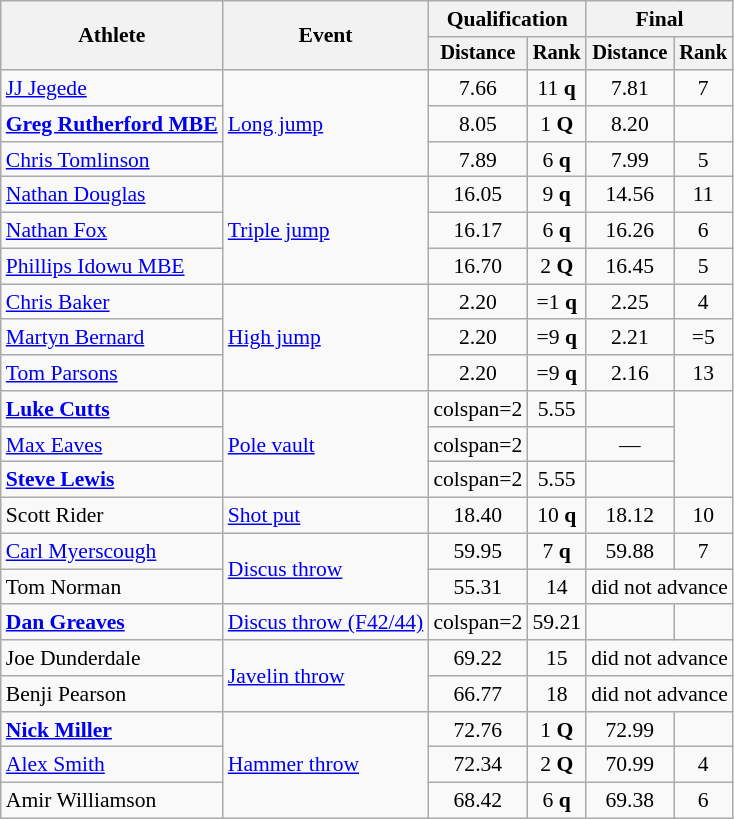<table class="wikitable" style="font-size:90%">
<tr>
<th rowspan=2>Athlete</th>
<th rowspan=2>Event</th>
<th colspan=2>Qualification</th>
<th colspan=2>Final</th>
</tr>
<tr style="font-size:95%">
<th>Distance</th>
<th>Rank</th>
<th>Distance</th>
<th>Rank</th>
</tr>
<tr align=center>
<td align=left><a href='#'>JJ Jegede</a></td>
<td style="text-align:left;" rowspan="3"><a href='#'>Long jump</a></td>
<td>7.66</td>
<td>11 <strong>q</strong></td>
<td>7.81</td>
<td>7</td>
</tr>
<tr align=center>
<td align=left><strong><a href='#'>Greg Rutherford MBE</a></strong></td>
<td>8.05</td>
<td>1 <strong>Q</strong></td>
<td>8.20</td>
<td></td>
</tr>
<tr align=center>
<td align=left><a href='#'>Chris Tomlinson</a></td>
<td>7.89</td>
<td>6 <strong>q</strong></td>
<td>7.99</td>
<td>5</td>
</tr>
<tr align=center>
<td align=left><a href='#'>Nathan Douglas</a></td>
<td style="text-align:left;" rowspan="3"><a href='#'>Triple jump</a></td>
<td>16.05</td>
<td>9 <strong>q</strong></td>
<td>14.56</td>
<td>11</td>
</tr>
<tr align=center>
<td align=left><a href='#'>Nathan Fox</a></td>
<td>16.17</td>
<td>6 <strong>q</strong></td>
<td>16.26</td>
<td>6</td>
</tr>
<tr align=center>
<td align=left><a href='#'>Phillips Idowu MBE</a></td>
<td>16.70</td>
<td>2 <strong>Q</strong></td>
<td>16.45</td>
<td>5</td>
</tr>
<tr align=center>
<td align=left><a href='#'>Chris Baker</a></td>
<td style="text-align:left;" rowspan="3"><a href='#'>High jump</a></td>
<td>2.20</td>
<td>=1 <strong>q</strong></td>
<td>2.25</td>
<td>4</td>
</tr>
<tr align=center>
<td align=left><a href='#'>Martyn Bernard</a></td>
<td>2.20</td>
<td>=9 <strong>q</strong></td>
<td>2.21</td>
<td>=5</td>
</tr>
<tr align=center>
<td align=left><a href='#'>Tom Parsons</a></td>
<td>2.20</td>
<td>=9 <strong>q</strong></td>
<td>2.16</td>
<td>13</td>
</tr>
<tr align=center>
<td align=left><strong><a href='#'>Luke Cutts</a></strong></td>
<td style="text-align:left;" rowspan="3"><a href='#'>Pole vault</a></td>
<td>colspan=2 </td>
<td>5.55</td>
<td></td>
</tr>
<tr align=center>
<td align=left><a href='#'>Max Eaves</a></td>
<td>colspan=2 </td>
<td></td>
<td>—</td>
</tr>
<tr align=center>
<td align=left><strong><a href='#'>Steve Lewis</a></strong></td>
<td>colspan=2 </td>
<td>5.55</td>
<td></td>
</tr>
<tr align=center>
<td align=left>Scott Rider</td>
<td align=left><a href='#'>Shot put</a></td>
<td>18.40</td>
<td>10 <strong>q</strong></td>
<td>18.12</td>
<td>10</td>
</tr>
<tr align=center>
<td align=left><a href='#'>Carl Myerscough</a></td>
<td style="text-align:left;" rowspan="2"><a href='#'>Discus throw</a></td>
<td>59.95</td>
<td>7 <strong>q</strong></td>
<td>59.88</td>
<td>7</td>
</tr>
<tr align=center>
<td align=left>Tom Norman</td>
<td>55.31</td>
<td>14</td>
<td colspan=2>did not advance</td>
</tr>
<tr align=center>
<td align=left><strong><a href='#'>Dan Greaves</a></strong></td>
<td align=left><a href='#'>Discus throw (F42/44)</a></td>
<td>colspan=2 </td>
<td>59.21</td>
<td></td>
</tr>
<tr align=center>
<td align=left>Joe Dunderdale</td>
<td style="text-align:left;" rowspan="2"><a href='#'>Javelin throw</a></td>
<td>69.22</td>
<td>15</td>
<td colspan=2>did not advance</td>
</tr>
<tr align=center>
<td align=left>Benji Pearson</td>
<td>66.77</td>
<td>18</td>
<td colspan=2>did not advance</td>
</tr>
<tr align=center>
<td align=left><strong><a href='#'>Nick Miller</a></strong></td>
<td style="text-align:left;" rowspan="3"><a href='#'>Hammer throw</a></td>
<td>72.76</td>
<td>1 <strong>Q</strong></td>
<td>72.99</td>
<td></td>
</tr>
<tr align=center>
<td align=left><a href='#'>Alex Smith</a></td>
<td>72.34</td>
<td>2 <strong>Q</strong></td>
<td>70.99</td>
<td>4</td>
</tr>
<tr align=center>
<td align=left>Amir Williamson</td>
<td>68.42</td>
<td>6 <strong>q</strong></td>
<td>69.38</td>
<td>6</td>
</tr>
</table>
